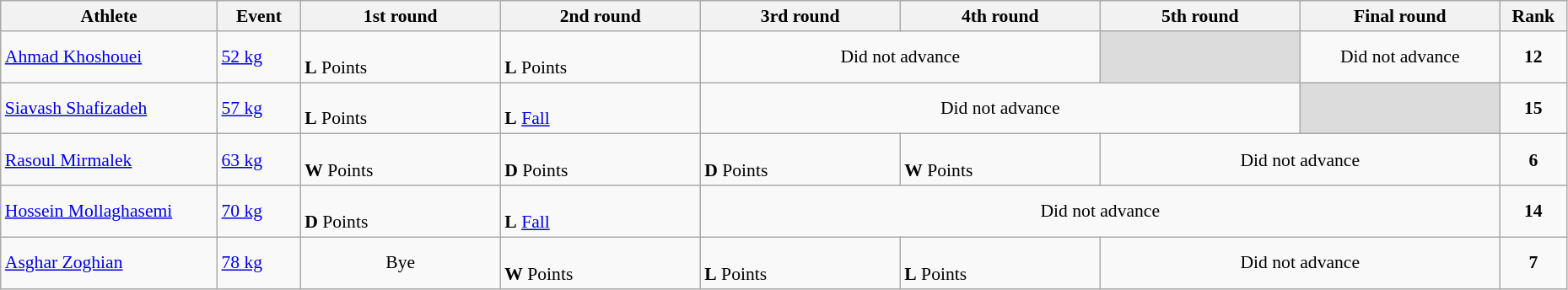<table class="wikitable" width="98%" style="text-align:left; font-size:90%">
<tr>
<th width="13%">Athlete</th>
<th width="5%">Event</th>
<th width="12%">1st round</th>
<th width="12%">2nd round</th>
<th width="12%">3rd round</th>
<th width="12%">4th round</th>
<th width="12%">5th round</th>
<th width="12%">Final round</th>
<th width="4%">Rank</th>
</tr>
<tr>
<td><a href='#'>Ahmad Khoshouei</a></td>
<td><a href='#'>52 kg</a></td>
<td><br><strong>L</strong> Points</td>
<td><br><strong>L</strong> Points</td>
<td colspan=2 align=center>Did not advance</td>
<td bgcolor=#DCDCDC></td>
<td align=center>Did not advance</td>
<td align=center><strong>12</strong></td>
</tr>
<tr>
<td><a href='#'>Siavash Shafizadeh</a></td>
<td><a href='#'>57 kg</a></td>
<td><br><strong>L</strong> Points</td>
<td><br><strong>L</strong> <a href='#'>Fall</a></td>
<td colspan=3 align=center>Did not advance</td>
<td bgcolor=#DCDCDC></td>
<td align=center><strong>15</strong></td>
</tr>
<tr>
<td><a href='#'>Rasoul Mirmalek</a></td>
<td><a href='#'>63 kg</a></td>
<td><br><strong>W</strong> Points</td>
<td><br><strong>D</strong> Points</td>
<td><br><strong>D</strong> Points</td>
<td><br><strong>W</strong> Points</td>
<td colspan=2 align=center>Did not advance</td>
<td align=center><strong>6</strong></td>
</tr>
<tr>
<td><a href='#'>Hossein Mollaghasemi</a></td>
<td><a href='#'>70 kg</a></td>
<td><br><strong>D</strong> Points</td>
<td><br><strong>L</strong> <a href='#'>Fall</a></td>
<td colspan=4 align=center>Did not advance</td>
<td align=center><strong>14</strong></td>
</tr>
<tr>
<td><a href='#'>Asghar Zoghian</a></td>
<td><a href='#'>78 kg</a></td>
<td align=center>Bye</td>
<td><br><strong>W</strong> Points</td>
<td><br><strong>L</strong> Points</td>
<td><br><strong>L</strong> Points</td>
<td colspan=2 align=center>Did not advance</td>
<td align=center><strong>7</strong></td>
</tr>
</table>
